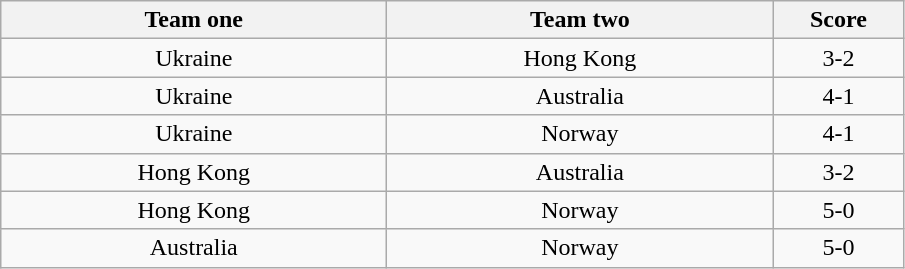<table class="wikitable" style="text-align: center">
<tr>
<th width=250>Team one</th>
<th width=250>Team two</th>
<th width=80>Score</th>
</tr>
<tr>
<td> Ukraine</td>
<td> Hong Kong</td>
<td>3-2</td>
</tr>
<tr>
<td> Ukraine</td>
<td> Australia</td>
<td>4-1</td>
</tr>
<tr>
<td> Ukraine</td>
<td> Norway</td>
<td>4-1</td>
</tr>
<tr>
<td> Hong Kong</td>
<td> Australia</td>
<td>3-2</td>
</tr>
<tr>
<td> Hong Kong</td>
<td> Norway</td>
<td>5-0</td>
</tr>
<tr>
<td> Australia</td>
<td> Norway</td>
<td>5-0</td>
</tr>
</table>
